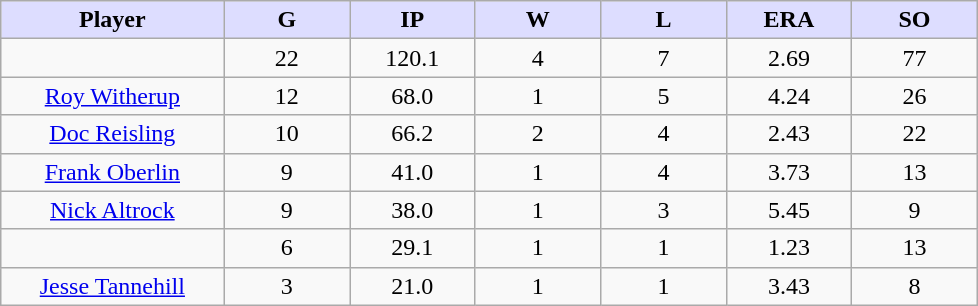<table class="wikitable sortable">
<tr>
<th style="background:#ddf; width:16%;">Player</th>
<th style="background:#ddf; width:9%;">G</th>
<th style="background:#ddf; width:9%;">IP</th>
<th style="background:#ddf; width:9%;">W</th>
<th style="background:#ddf; width:9%;">L</th>
<th style="background:#ddf; width:9%;">ERA</th>
<th style="background:#ddf; width:9%;">SO</th>
</tr>
<tr style="text-align:center;">
<td></td>
<td>22</td>
<td>120.1</td>
<td>4</td>
<td>7</td>
<td>2.69</td>
<td>77</td>
</tr>
<tr style="text-align:center;">
<td><a href='#'>Roy Witherup</a></td>
<td>12</td>
<td>68.0</td>
<td>1</td>
<td>5</td>
<td>4.24</td>
<td>26</td>
</tr>
<tr align="center">
<td><a href='#'>Doc Reisling</a></td>
<td>10</td>
<td>66.2</td>
<td>2</td>
<td>4</td>
<td>2.43</td>
<td>22</td>
</tr>
<tr align="center">
<td><a href='#'>Frank Oberlin</a></td>
<td>9</td>
<td>41.0</td>
<td>1</td>
<td>4</td>
<td>3.73</td>
<td>13</td>
</tr>
<tr align="center">
<td><a href='#'>Nick Altrock</a></td>
<td>9</td>
<td>38.0</td>
<td>1</td>
<td>3</td>
<td>5.45</td>
<td>9</td>
</tr>
<tr align="center">
<td></td>
<td>6</td>
<td>29.1</td>
<td>1</td>
<td>1</td>
<td>1.23</td>
<td>13</td>
</tr>
<tr style="text-align:center;">
<td><a href='#'>Jesse Tannehill</a></td>
<td>3</td>
<td>21.0</td>
<td>1</td>
<td>1</td>
<td>3.43</td>
<td>8</td>
</tr>
</table>
